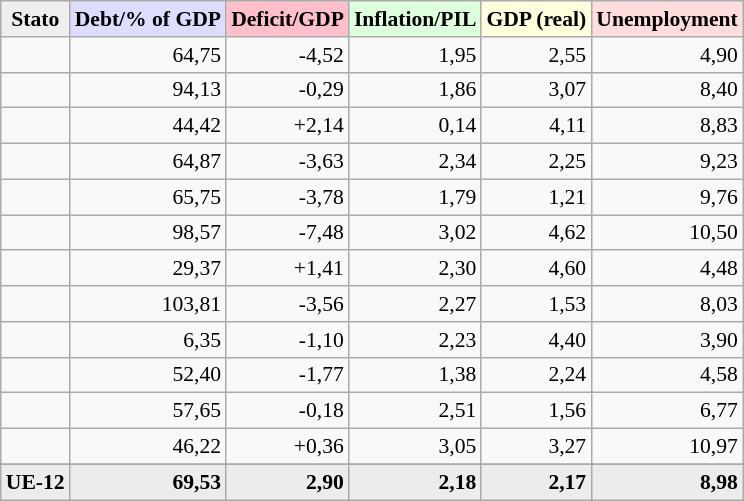<table class="wikitable sortable" style="font-size:90%;">
<tr>
<th style="background:#efefef;">Stato</th>
<th style="background:#ddddff;">Debt/% of GDP</th>
<th style="background:#ffc0cb;">Deficit/GDP</th>
<th style="background:#ddffdd;">Inflation/PIL</th>
<th style="background:#ffffdd">GDP (real)</th>
<th style="background:#ffdddd">Unemployment</th>
</tr>
<tr>
<td></td>
<td align=right>64,75</td>
<td align=right>-4,52</td>
<td align=right>1,95</td>
<td align=right>2,55</td>
<td align=right>4,90</td>
</tr>
<tr>
<td></td>
<td align=right>94,13</td>
<td align=right>-0,29</td>
<td align=right>1,86</td>
<td align=right>3,07</td>
<td align=right>8,40</td>
</tr>
<tr>
<td></td>
<td align=right>44,42</td>
<td align=right>+2,14</td>
<td align=right>0,14</td>
<td align=right>4,11</td>
<td align=right>8,83</td>
</tr>
<tr>
<td></td>
<td align=right>64,87</td>
<td align=right>-3,63</td>
<td align=right>2,34</td>
<td align=right>2,25</td>
<td align=right>9,23</td>
</tr>
<tr>
<td></td>
<td align=right>65,75</td>
<td align=right>-3,78</td>
<td align=right>1,79</td>
<td align=right>1,21</td>
<td align=right>9,76</td>
</tr>
<tr>
<td></td>
<td align=right>98,57</td>
<td align=right>-7,48</td>
<td align=right>3,02</td>
<td align=right>4,62</td>
<td align=right>10,50</td>
</tr>
<tr>
<td></td>
<td align=right>29,37</td>
<td align=right>+1,41</td>
<td align=right>2,30</td>
<td align=right>4,60</td>
<td align=right>4,48</td>
</tr>
<tr>
<td></td>
<td align=right>103,81</td>
<td align=right>-3,56</td>
<td align=right>2,27</td>
<td align=right>1,53</td>
<td align=right>8,03</td>
</tr>
<tr>
<td></td>
<td align=right>6,35</td>
<td align=right>-1,10</td>
<td align=right>2,23</td>
<td align=right>4,40</td>
<td align=right>3,90</td>
</tr>
<tr>
<td></td>
<td align=right>52,40</td>
<td align=right>-1,77</td>
<td align=right>1,38</td>
<td align=right>2,24</td>
<td align=right>4,58</td>
</tr>
<tr>
<td></td>
<td align=right>57,65</td>
<td align=right>-0,18</td>
<td align=right>2,51</td>
<td align=right>1,56</td>
<td align=right>6,77</td>
</tr>
<tr>
<td></td>
<td align=right>46,22</td>
<td align=right>+0,36</td>
<td align=right>3,05</td>
<td align=right>3,27</td>
<td align=right>10,97</td>
</tr>
<tr>
</tr>
<tr bgcolor="#ececec">
<td><strong>UE-12</strong></td>
<td align=right><strong>69,53</strong></td>
<td align=right><strong>2,90</strong></td>
<td align=right><strong>2,18</strong></td>
<td align=right><strong>2,17</strong></td>
<td align=right><strong>8,98</strong></td>
</tr>
</table>
